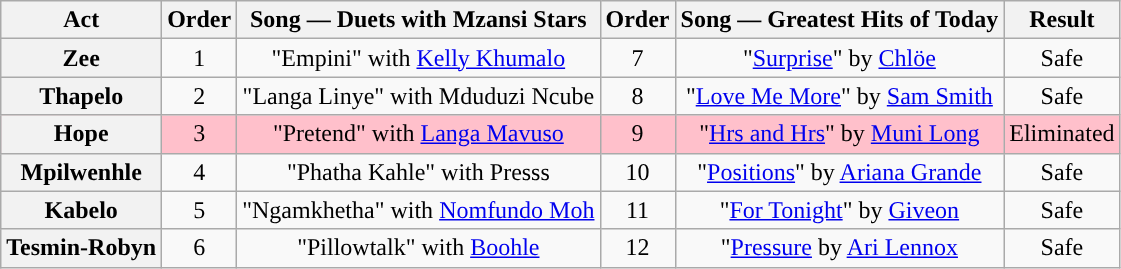<table class="wikitable plainrowheaders" style="text-align:center;">
<tr>
<th scope"col">Act</th>
<th scope"col">Order</th>
<th scope"col">Song — Duets with Mzansi Stars</th>
<th scope"col">Order</th>
<th scope"col">Song — Greatest Hits of Today</th>
<th scope"col">Result</th>
</tr>
<tr>
<th scope=row>Zee</th>
<td>1</td>
<td>"Empini" with <a href='#'>Kelly Khumalo</a></td>
<td>7</td>
<td>"<a href='#'>Surprise</a>" by <a href='#'>Chlöe</a></td>
<td>Safe</td>
</tr>
<tr>
<th scope=row>Thapelo</th>
<td>2</td>
<td>"Langa Linye" with Mduduzi Ncube</td>
<td>8</td>
<td>"<a href='#'>Love Me More</a>" by <a href='#'>Sam Smith</a></td>
<td>Safe</td>
</tr>
<tr style="background: pink">
<th scope=row>Hope</th>
<td>3</td>
<td>"Pretend" with <a href='#'>Langa Mavuso</a></td>
<td>9</td>
<td>"<a href='#'>Hrs and Hrs</a>" by <a href='#'>Muni Long</a></td>
<td>Eliminated</td>
</tr>
<tr>
<th scope=row>Mpilwenhle</th>
<td>4</td>
<td>"Phatha Kahle" with Presss</td>
<td>10</td>
<td>"<a href='#'>Positions</a>" by <a href='#'>Ariana Grande</a></td>
<td>Safe</td>
</tr>
<tr>
<th scope=row>Kabelo</th>
<td>5</td>
<td>"Ngamkhetha" with <a href='#'>Nomfundo Moh</a></td>
<td>11</td>
<td>"<a href='#'>For Tonight</a>" by <a href='#'>Giveon</a></td>
<td>Safe</td>
</tr>
<tr>
<th scope=row>Tesmin-Robyn</th>
<td>6</td>
<td>"Pillowtalk" with <a href='#'>Boohle</a></td>
<td>12</td>
<td>"<a href='#'>Pressure</a> by <a href='#'>Ari Lennox</a></td>
<td>Safe</td>
</tr>
</table>
